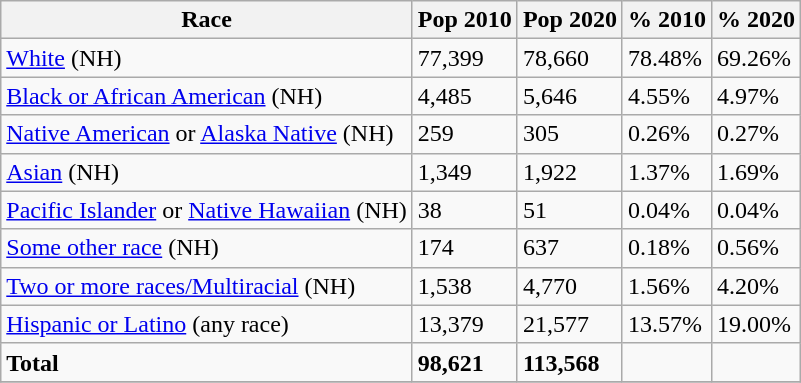<table class="wikitable">
<tr>
<th>Race</th>
<th>Pop 2010</th>
<th>Pop 2020</th>
<th>% 2010</th>
<th>% 2020</th>
</tr>
<tr>
<td><a href='#'>White</a> (NH)</td>
<td>77,399</td>
<td>78,660</td>
<td>78.48%</td>
<td>69.26%</td>
</tr>
<tr>
<td><a href='#'>Black or African American</a> (NH)</td>
<td>4,485</td>
<td>5,646</td>
<td>4.55%</td>
<td>4.97%</td>
</tr>
<tr>
<td><a href='#'>Native American</a> or <a href='#'>Alaska Native</a> (NH)</td>
<td>259</td>
<td>305</td>
<td>0.26%</td>
<td>0.27%</td>
</tr>
<tr>
<td><a href='#'>Asian</a> (NH)</td>
<td>1,349</td>
<td>1,922</td>
<td>1.37%</td>
<td>1.69%</td>
</tr>
<tr>
<td><a href='#'>Pacific Islander</a> or <a href='#'>Native Hawaiian</a> (NH)</td>
<td>38</td>
<td>51</td>
<td>0.04%</td>
<td>0.04%</td>
</tr>
<tr>
<td><a href='#'>Some other race</a> (NH)</td>
<td>174</td>
<td>637</td>
<td>0.18%</td>
<td>0.56%</td>
</tr>
<tr>
<td><a href='#'>Two or more races/Multiracial</a> (NH)</td>
<td>1,538</td>
<td>4,770</td>
<td>1.56%</td>
<td>4.20%</td>
</tr>
<tr>
<td><a href='#'>Hispanic or Latino</a> (any race)</td>
<td>13,379</td>
<td>21,577</td>
<td>13.57%</td>
<td>19.00%</td>
</tr>
<tr>
<td><strong>Total</strong></td>
<td><strong>98,621</strong></td>
<td><strong>113,568</strong></td>
<td></td>
<td></td>
</tr>
<tr>
</tr>
</table>
